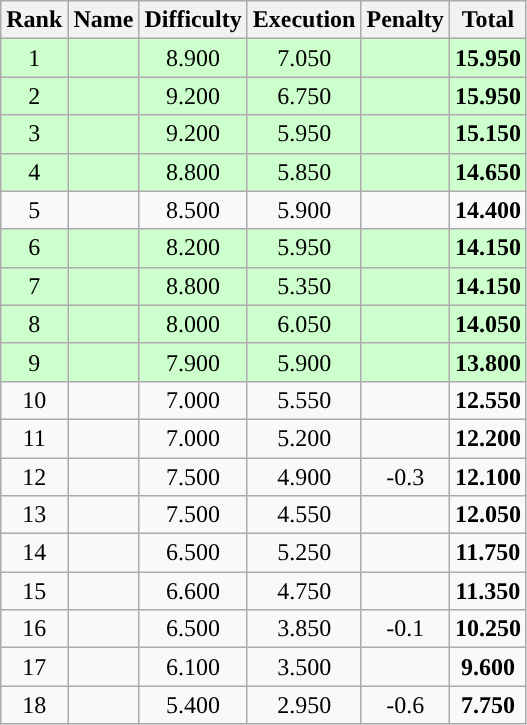<table class="wikitable sortable" style="text-align:center">
<tr>
<th>Rank</th>
<th>Name</th>
<th>Difficulty</th>
<th>Execution</th>
<th>Penalty</th>
<th>Total</th>
</tr>
<tr bgcolor=ccffcc>
<td>1</td>
<td align="left"></td>
<td>8.900</td>
<td>7.050</td>
<td></td>
<td><strong>15.950</strong></td>
</tr>
<tr bgcolor=ccffcc>
<td>2</td>
<td align="left"></td>
<td>9.200</td>
<td>6.750</td>
<td></td>
<td><strong>15.950</strong></td>
</tr>
<tr bgcolor=ccffcc>
<td>3</td>
<td align="left"></td>
<td>9.200</td>
<td>5.950</td>
<td></td>
<td><strong>15.150</strong></td>
</tr>
<tr bgcolor=ccffcc>
<td>4</td>
<td align="left"></td>
<td>8.800</td>
<td>5.850</td>
<td></td>
<td><strong>14.650</strong></td>
</tr>
<tr>
<td>5</td>
<td align="left"></td>
<td>8.500</td>
<td>5.900</td>
<td></td>
<td><strong>14.400</strong></td>
</tr>
<tr bgcolor=ccffcc>
<td>6</td>
<td align="left"></td>
<td>8.200</td>
<td>5.950</td>
<td></td>
<td><strong>14.150</strong></td>
</tr>
<tr bgcolor=ccffcc>
<td>7</td>
<td align="left"></td>
<td>8.800</td>
<td>5.350</td>
<td></td>
<td><strong>14.150</strong></td>
</tr>
<tr bgcolor=ccffcc>
<td>8</td>
<td align="left"></td>
<td>8.000</td>
<td>6.050</td>
<td></td>
<td><strong>14.050</strong></td>
</tr>
<tr bgcolor=ccffcc>
<td>9</td>
<td align="left"></td>
<td>7.900</td>
<td>5.900</td>
<td></td>
<td><strong>13.800</strong></td>
</tr>
<tr>
<td>10</td>
<td align="left"></td>
<td>7.000</td>
<td>5.550</td>
<td></td>
<td><strong>12.550</strong></td>
</tr>
<tr>
<td>11</td>
<td align="left"></td>
<td>7.000</td>
<td>5.200</td>
<td></td>
<td><strong>12.200</strong></td>
</tr>
<tr>
<td>12</td>
<td align="left"></td>
<td>7.500</td>
<td>4.900</td>
<td>-0.3</td>
<td><strong>12.100</strong></td>
</tr>
<tr>
<td>13</td>
<td align="left"></td>
<td>7.500</td>
<td>4.550</td>
<td></td>
<td><strong>12.050</strong></td>
</tr>
<tr>
<td>14</td>
<td align="left"></td>
<td>6.500</td>
<td>5.250</td>
<td></td>
<td><strong>11.750</strong></td>
</tr>
<tr>
<td>15</td>
<td align="left"></td>
<td>6.600</td>
<td>4.750</td>
<td></td>
<td><strong>11.350</strong></td>
</tr>
<tr>
<td>16</td>
<td align="left"></td>
<td>6.500</td>
<td>3.850</td>
<td>-0.1</td>
<td><strong>10.250</strong></td>
</tr>
<tr>
<td>17</td>
<td align="left"></td>
<td>6.100</td>
<td>3.500</td>
<td></td>
<td><strong>9.600</strong></td>
</tr>
<tr>
<td>18</td>
<td align="left"></td>
<td>5.400</td>
<td>2.950</td>
<td>-0.6</td>
<td><strong>7.750</strong></td>
</tr>
</table>
